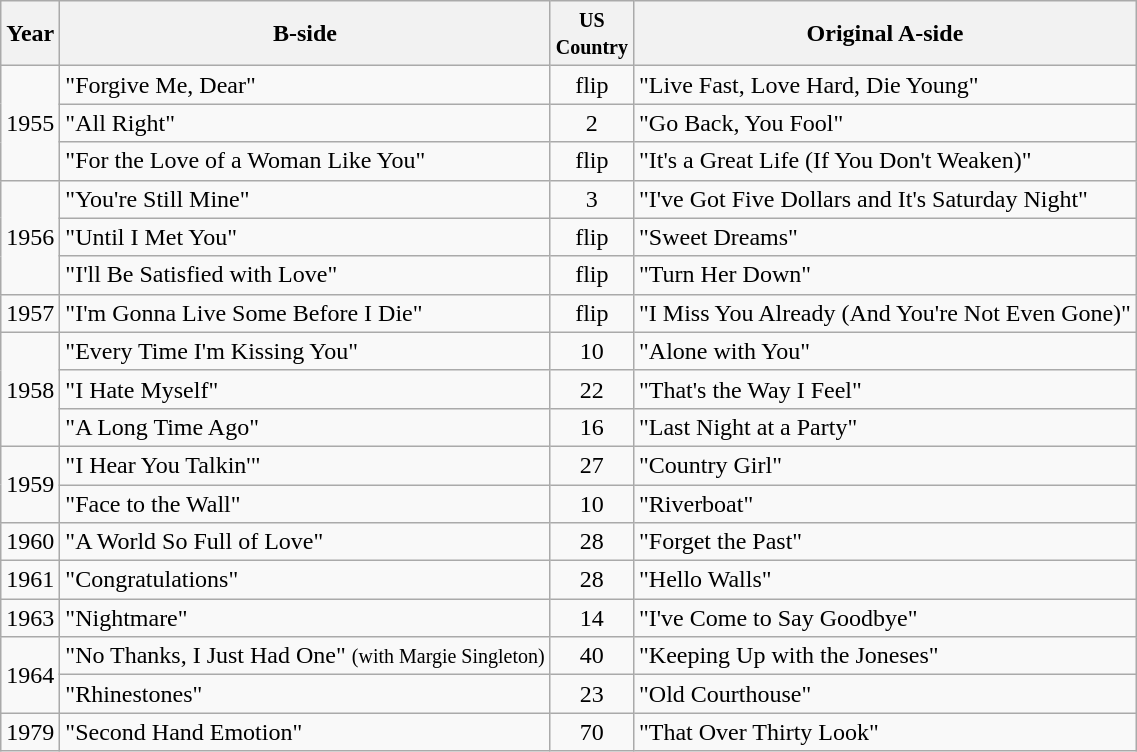<table class="wikitable">
<tr>
<th>Year</th>
<th>B-side</th>
<th style="width:45px;"><small>US Country</small></th>
<th>Original A-side</th>
</tr>
<tr>
<td rowspan="3">1955</td>
<td>"Forgive Me, Dear"</td>
<td style="text-align:center;">flip</td>
<td>"Live Fast, Love Hard, Die Young"</td>
</tr>
<tr>
<td>"All Right"</td>
<td style="text-align:center;">2</td>
<td>"Go Back, You Fool"</td>
</tr>
<tr>
<td>"For the Love of a Woman Like You"</td>
<td style="text-align:center;">flip</td>
<td>"It's a Great Life (If You Don't Weaken)"</td>
</tr>
<tr>
<td rowspan="3">1956</td>
<td>"You're Still Mine"</td>
<td style="text-align:center;">3</td>
<td>"I've Got Five Dollars and It's Saturday Night"</td>
</tr>
<tr>
<td>"Until I Met You"</td>
<td style="text-align:center;">flip</td>
<td>"Sweet Dreams"</td>
</tr>
<tr>
<td>"I'll Be Satisfied with Love"</td>
<td style="text-align:center;">flip</td>
<td>"Turn Her Down"</td>
</tr>
<tr>
<td>1957</td>
<td>"I'm Gonna Live Some Before I Die"</td>
<td style="text-align:center;">flip</td>
<td>"I Miss You Already (And You're Not Even Gone)"</td>
</tr>
<tr>
<td rowspan="3">1958</td>
<td>"Every Time I'm Kissing You"</td>
<td style="text-align:center;">10</td>
<td>"Alone with You"</td>
</tr>
<tr>
<td>"I Hate Myself"</td>
<td style="text-align:center;">22</td>
<td>"That's the Way I Feel"</td>
</tr>
<tr>
<td>"A Long Time Ago"</td>
<td style="text-align:center;">16</td>
<td>"Last Night at a Party"</td>
</tr>
<tr>
<td rowspan="2">1959</td>
<td>"I Hear You Talkin'"</td>
<td style="text-align:center;">27</td>
<td>"Country Girl"</td>
</tr>
<tr>
<td>"Face to the Wall"</td>
<td style="text-align:center;">10</td>
<td>"Riverboat"</td>
</tr>
<tr>
<td>1960</td>
<td>"A World So Full of Love"</td>
<td style="text-align:center;">28</td>
<td>"Forget the Past"</td>
</tr>
<tr>
<td>1961</td>
<td>"Congratulations"</td>
<td style="text-align:center;">28</td>
<td>"Hello Walls"</td>
</tr>
<tr>
<td>1963</td>
<td>"Nightmare"</td>
<td style="text-align:center;">14</td>
<td>"I've Come to Say Goodbye"</td>
</tr>
<tr>
<td rowspan="2">1964</td>
<td>"No Thanks, I Just Had One" <small>(with Margie Singleton)</small></td>
<td style="text-align:center;">40</td>
<td>"Keeping Up with the Joneses"</td>
</tr>
<tr>
<td>"Rhinestones"</td>
<td style="text-align:center;">23</td>
<td>"Old Courthouse"</td>
</tr>
<tr>
<td>1979</td>
<td>"Second Hand Emotion"</td>
<td style="text-align:center;">70</td>
<td>"That Over Thirty Look"</td>
</tr>
</table>
